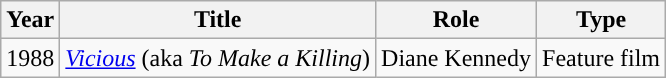<table class="wikitable">
<tr>
<th>Year</th>
<th>Title</th>
<th>Role</th>
<th>Type</th>
</tr>
<tr>
<td>1988</td>
<td><em><a href='#'>Vicious</a></em> (aka <em>To Make a Killing</em>)</td>
<td>Diane Kennedy</td>
<td>Feature film</td>
</tr>
</table>
